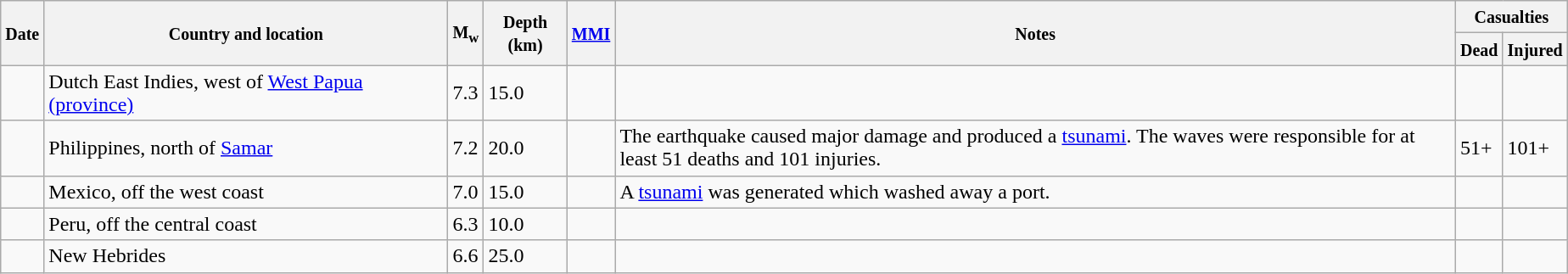<table class="wikitable sortable sort-under" style="border:1px black; margin-left:1em;">
<tr>
<th rowspan="2"><small>Date</small></th>
<th rowspan="2" style="width: 310px"><small>Country and location</small></th>
<th rowspan="2"><small>M<sub>w</sub></small></th>
<th rowspan="2"><small>Depth (km)</small></th>
<th rowspan="2"><small><a href='#'>MMI</a></small></th>
<th rowspan="2" class="unsortable"><small>Notes</small></th>
<th colspan="2"><small>Casualties</small></th>
</tr>
<tr>
<th><small>Dead</small></th>
<th><small>Injured</small></th>
</tr>
<tr>
<td></td>
<td>Dutch East Indies, west of <a href='#'>West Papua (province)</a></td>
<td>7.3</td>
<td>15.0</td>
<td></td>
<td></td>
<td></td>
<td></td>
</tr>
<tr>
<td></td>
<td>Philippines, north of <a href='#'>Samar</a></td>
<td>7.2</td>
<td>20.0</td>
<td></td>
<td>The earthquake caused major damage and produced a <a href='#'>tsunami</a>. The waves were responsible for at least 51 deaths and 101 injuries.</td>
<td>51+</td>
<td>101+</td>
</tr>
<tr>
<td></td>
<td>Mexico, off the west coast</td>
<td>7.0</td>
<td>15.0</td>
<td></td>
<td>A <a href='#'>tsunami</a> was generated which washed away a port.</td>
<td></td>
<td></td>
</tr>
<tr>
<td></td>
<td>Peru, off the central coast</td>
<td>6.3</td>
<td>10.0</td>
<td></td>
<td></td>
<td></td>
<td></td>
</tr>
<tr>
<td></td>
<td>New Hebrides</td>
<td>6.6</td>
<td>25.0</td>
<td></td>
<td></td>
<td></td>
<td></td>
</tr>
</table>
